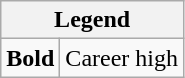<table class="wikitable mw-collapsible">
<tr>
<th colspan="2">Legend</th>
</tr>
<tr>
<td><strong>Bold</strong></td>
<td>Career high</td>
</tr>
</table>
